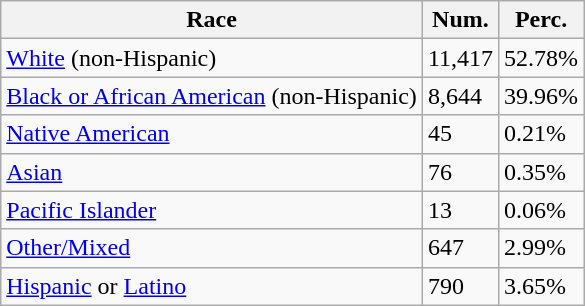<table class="wikitable">
<tr>
<th>Race</th>
<th>Num.</th>
<th>Perc.</th>
</tr>
<tr>
<td><a href='#'>White</a> (non-Hispanic)</td>
<td>11,417</td>
<td>52.78%</td>
</tr>
<tr>
<td><a href='#'>Black or African American</a> (non-Hispanic)</td>
<td>8,644</td>
<td>39.96%</td>
</tr>
<tr>
<td><a href='#'>Native American</a></td>
<td>45</td>
<td>0.21%</td>
</tr>
<tr>
<td><a href='#'>Asian</a></td>
<td>76</td>
<td>0.35%</td>
</tr>
<tr>
<td><a href='#'>Pacific Islander</a></td>
<td>13</td>
<td>0.06%</td>
</tr>
<tr>
<td><a href='#'>Other/Mixed</a></td>
<td>647</td>
<td>2.99%</td>
</tr>
<tr>
<td><a href='#'>Hispanic</a> or <a href='#'>Latino</a></td>
<td>790</td>
<td>3.65%</td>
</tr>
</table>
